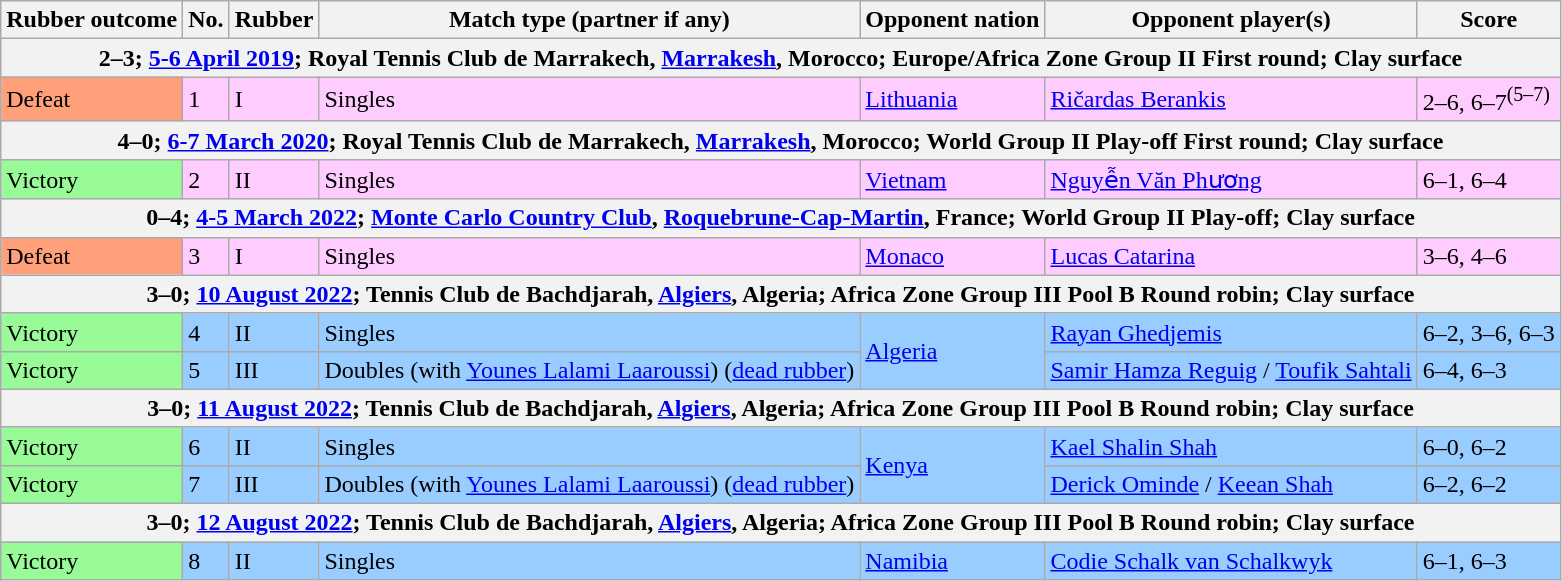<table class=wikitable>
<tr>
<th>Rubber outcome</th>
<th>No.</th>
<th>Rubber</th>
<th>Match type (partner if any)</th>
<th>Opponent nation</th>
<th>Opponent player(s)</th>
<th>Score</th>
</tr>
<tr>
<th colspan=7>2–3; <a href='#'>5-6 April 2019</a>; Royal Tennis Club de Marrakech, <a href='#'>Marrakesh</a>, Morocco; Europe/Africa Zone Group II First round; Clay surface</th>
</tr>
<tr bgcolor=#FFCCFF>
<td bgcolor=FFA07A>Defeat</td>
<td>1</td>
<td>I</td>
<td>Singles</td>
<td> <a href='#'>Lithuania</a></td>
<td><a href='#'>Ričardas Berankis</a></td>
<td>2–6, 6–7<sup>(5–7)</sup></td>
</tr>
<tr>
<th colspan=7>4–0; <a href='#'>6-7 March 2020</a>; Royal Tennis Club de Marrakech, <a href='#'>Marrakesh</a>, Morocco; World Group II Play-off First round; Clay surface</th>
</tr>
<tr bgcolor=#FFCCFF>
<td bgcolor=98FB98>Victory</td>
<td>2</td>
<td>II</td>
<td>Singles</td>
<td> <a href='#'>Vietnam</a></td>
<td><a href='#'>Nguyễn Văn Phương</a></td>
<td>6–1, 6–4</td>
</tr>
<tr>
<th colspan=7>0–4; <a href='#'>4-5 March 2022</a>; <a href='#'>Monte Carlo Country Club</a>, <a href='#'>Roquebrune-Cap-Martin</a>, France; World Group II Play-off; Clay surface</th>
</tr>
<tr bgcolor=#FFCCFF>
<td bgcolor=FFA07A>Defeat</td>
<td>3</td>
<td>I</td>
<td>Singles</td>
<td> <a href='#'>Monaco</a></td>
<td><a href='#'>Lucas Catarina</a></td>
<td>3–6, 4–6</td>
</tr>
<tr>
<th colspan=7>3–0; <a href='#'>10 August 2022</a>; Tennis Club de Bachdjarah, <a href='#'>Algiers</a>, Algeria; Africa Zone Group III Pool B Round robin; Clay surface</th>
</tr>
<tr bgcolor=#99CCFF>
<td bgcolor=98FB98>Victory</td>
<td>4</td>
<td>II</td>
<td>Singles</td>
<td rowspan=2> <a href='#'>Algeria</a></td>
<td><a href='#'>Rayan Ghedjemis</a></td>
<td>6–2, 3–6, 6–3</td>
</tr>
<tr bgcolor=#99CCFF>
<td bgcolor=98FB98>Victory</td>
<td>5</td>
<td>III</td>
<td>Doubles (with <a href='#'>Younes Lalami Laaroussi</a>) (<a href='#'>dead rubber</a>)</td>
<td><a href='#'>Samir Hamza Reguig</a> / <a href='#'>Toufik Sahtali</a></td>
<td>6–4, 6–3</td>
</tr>
<tr>
<th colspan=7>3–0; <a href='#'>11 August 2022</a>; Tennis Club de Bachdjarah, <a href='#'>Algiers</a>, Algeria; Africa Zone Group III Pool B Round robin; Clay surface</th>
</tr>
<tr bgcolor=#99CCFF>
<td bgcolor=98FB98>Victory</td>
<td>6</td>
<td>II</td>
<td>Singles</td>
<td rowspan=2> <a href='#'>Kenya</a></td>
<td><a href='#'>Kael Shalin Shah</a></td>
<td>6–0, 6–2</td>
</tr>
<tr bgcolor=#99CCFF>
<td bgcolor=98FB98>Victory</td>
<td>7</td>
<td>III</td>
<td>Doubles (with <a href='#'>Younes Lalami Laaroussi</a>) (<a href='#'>dead rubber</a>)</td>
<td><a href='#'>Derick Ominde</a> / <a href='#'>Keean Shah</a></td>
<td>6–2, 6–2</td>
</tr>
<tr>
<th colspan=7>3–0; <a href='#'>12 August 2022</a>; Tennis Club de Bachdjarah, <a href='#'>Algiers</a>, Algeria; Africa Zone Group III Pool B Round robin; Clay surface</th>
</tr>
<tr bgcolor=#99CCFF>
<td bgcolor=98FB98>Victory</td>
<td>8</td>
<td>II</td>
<td>Singles</td>
<td> <a href='#'>Namibia</a></td>
<td><a href='#'>Codie Schalk van Schalkwyk</a></td>
<td>6–1, 6–3</td>
</tr>
</table>
